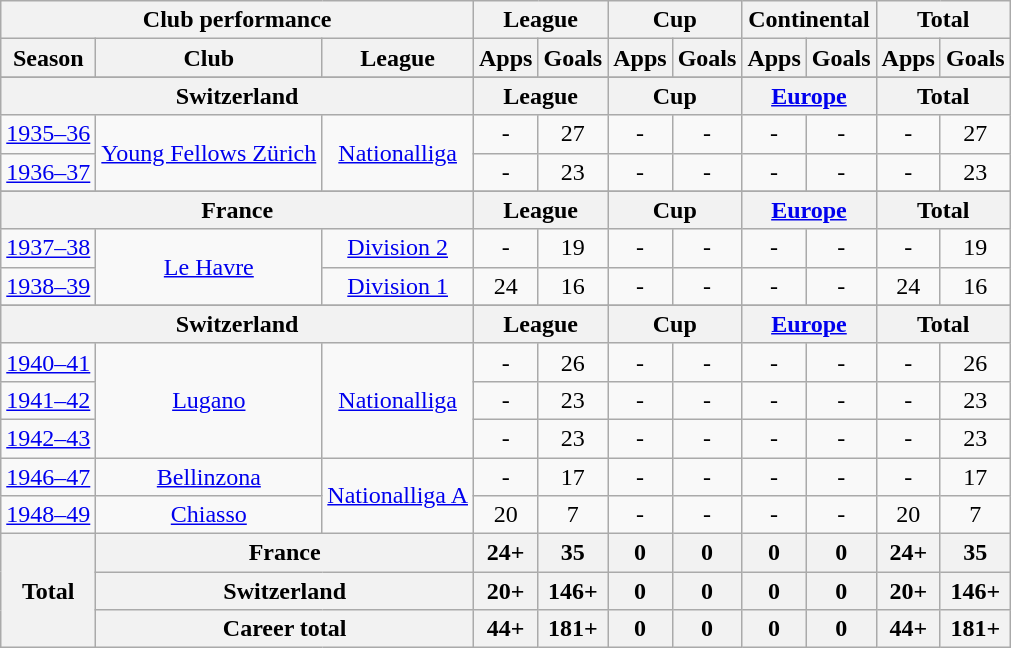<table class="wikitable" style="text-align:center">
<tr>
<th colspan=3>Club performance</th>
<th colspan=2>League</th>
<th colspan=2>Cup</th>
<th colspan=2>Continental</th>
<th colspan=2>Total</th>
</tr>
<tr>
<th>Season</th>
<th>Club</th>
<th>League</th>
<th>Apps</th>
<th>Goals</th>
<th>Apps</th>
<th>Goals</th>
<th>Apps</th>
<th>Goals</th>
<th>Apps</th>
<th>Goals</th>
</tr>
<tr>
</tr>
<tr>
<th colspan=3>Switzerland</th>
<th colspan=2>League</th>
<th colspan=2>Cup</th>
<th colspan=2><a href='#'>Europe</a></th>
<th colspan=2>Total</th>
</tr>
<tr>
<td><a href='#'>1935–36</a></td>
<td rowspan="2"><a href='#'>Young Fellows Zürich</a></td>
<td rowspan="2"><a href='#'>Nationalliga</a></td>
<td>-</td>
<td>27</td>
<td>-</td>
<td>-</td>
<td>-</td>
<td>-</td>
<td>-</td>
<td>27</td>
</tr>
<tr>
<td><a href='#'>1936–37</a></td>
<td>-</td>
<td>23</td>
<td>-</td>
<td>-</td>
<td>-</td>
<td>-</td>
<td>-</td>
<td>23</td>
</tr>
<tr>
</tr>
<tr>
<th colspan=3>France</th>
<th colspan=2>League</th>
<th colspan=2>Cup</th>
<th colspan=2><a href='#'>Europe</a></th>
<th colspan=2>Total</th>
</tr>
<tr>
<td><a href='#'>1937–38</a></td>
<td rowspan="2"><a href='#'>Le Havre</a></td>
<td><a href='#'>Division 2</a></td>
<td>-</td>
<td>19</td>
<td>-</td>
<td>-</td>
<td>-</td>
<td>-</td>
<td>-</td>
<td>19</td>
</tr>
<tr>
<td><a href='#'>1938–39</a></td>
<td><a href='#'>Division 1</a></td>
<td>24</td>
<td>16</td>
<td>-</td>
<td>-</td>
<td>-</td>
<td>-</td>
<td>24</td>
<td>16</td>
</tr>
<tr>
</tr>
<tr>
<th colspan=3>Switzerland</th>
<th colspan=2>League</th>
<th colspan=2>Cup</th>
<th colspan=2><a href='#'>Europe</a></th>
<th colspan=2>Total</th>
</tr>
<tr>
<td><a href='#'>1940–41</a></td>
<td rowspan="3"><a href='#'>Lugano</a></td>
<td rowspan="3"><a href='#'>Nationalliga</a></td>
<td>-</td>
<td>26</td>
<td>-</td>
<td>-</td>
<td>-</td>
<td>-</td>
<td>-</td>
<td>26</td>
</tr>
<tr>
<td><a href='#'>1941–42</a></td>
<td>-</td>
<td>23</td>
<td>-</td>
<td>-</td>
<td>-</td>
<td>-</td>
<td>-</td>
<td>23</td>
</tr>
<tr>
<td><a href='#'>1942–43</a></td>
<td>-</td>
<td>23</td>
<td>-</td>
<td>-</td>
<td>-</td>
<td>-</td>
<td>-</td>
<td>23</td>
</tr>
<tr>
<td><a href='#'>1946–47</a></td>
<td><a href='#'>Bellinzona</a></td>
<td rowspan="2"><a href='#'>Nationalliga A</a></td>
<td>-</td>
<td>17</td>
<td>-</td>
<td>-</td>
<td>-</td>
<td>-</td>
<td>-</td>
<td>17</td>
</tr>
<tr>
<td><a href='#'>1948–49</a></td>
<td><a href='#'>Chiasso</a></td>
<td>20</td>
<td>7</td>
<td>-</td>
<td>-</td>
<td>-</td>
<td>-</td>
<td>20</td>
<td>7</td>
</tr>
<tr>
<th rowspan=3>Total</th>
<th colspan=2>France</th>
<th>24+</th>
<th>35</th>
<th>0</th>
<th>0</th>
<th>0</th>
<th>0</th>
<th>24+</th>
<th>35</th>
</tr>
<tr>
<th colspan=2>Switzerland</th>
<th>20+</th>
<th>146+</th>
<th>0</th>
<th>0</th>
<th>0</th>
<th>0</th>
<th>20+</th>
<th>146+</th>
</tr>
<tr>
<th colspan=2>Career total</th>
<th>44+</th>
<th>181+</th>
<th>0</th>
<th>0</th>
<th>0</th>
<th>0</th>
<th>44+</th>
<th>181+</th>
</tr>
</table>
